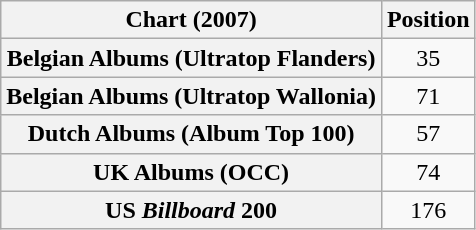<table class="wikitable sortable plainrowheaders" style="text-align:center">
<tr>
<th scope="col">Chart (2007)</th>
<th scope="col">Position</th>
</tr>
<tr>
<th scope="row">Belgian Albums (Ultratop Flanders)</th>
<td>35</td>
</tr>
<tr>
<th scope="row">Belgian Albums (Ultratop Wallonia)</th>
<td>71</td>
</tr>
<tr>
<th scope="row">Dutch Albums (Album Top 100)</th>
<td>57</td>
</tr>
<tr>
<th scope="row">UK Albums (OCC)</th>
<td>74</td>
</tr>
<tr>
<th scope="row">US <em>Billboard</em> 200</th>
<td>176</td>
</tr>
</table>
